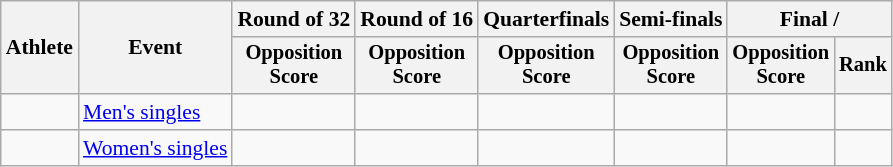<table class="wikitable" style="font-size:90%">
<tr>
<th rowspan=2>Athlete</th>
<th rowspan=2>Event</th>
<th>Round of 32</th>
<th>Round of 16</th>
<th>Quarterfinals</th>
<th>Semi-finals</th>
<th colspan=2>Final / </th>
</tr>
<tr style="font-size:95%">
<th>Opposition<br>Score</th>
<th>Opposition<br>Score</th>
<th>Opposition<br>Score</th>
<th>Opposition<br>Score</th>
<th>Opposition<br>Score</th>
<th>Rank</th>
</tr>
<tr align=center>
<td align=left></td>
<td align=left><a href='#'>Men's singles</a></td>
<td></td>
<td></td>
<td></td>
<td></td>
<td></td>
<td></td>
</tr>
<tr align=center>
<td align=left></td>
<td align=left><a href='#'>Women's singles</a></td>
<td></td>
<td></td>
<td></td>
<td></td>
<td></td>
<td></td>
</tr>
</table>
